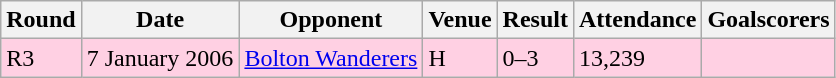<table class="wikitable">
<tr>
<th>Round</th>
<th>Date</th>
<th>Opponent</th>
<th>Venue</th>
<th>Result</th>
<th>Attendance</th>
<th>Goalscorers</th>
</tr>
<tr style="background-color: #ffd0e3;">
<td>R3</td>
<td>7 January 2006</td>
<td><a href='#'>Bolton Wanderers</a></td>
<td>H</td>
<td>0–3</td>
<td>13,239</td>
<td></td>
</tr>
</table>
